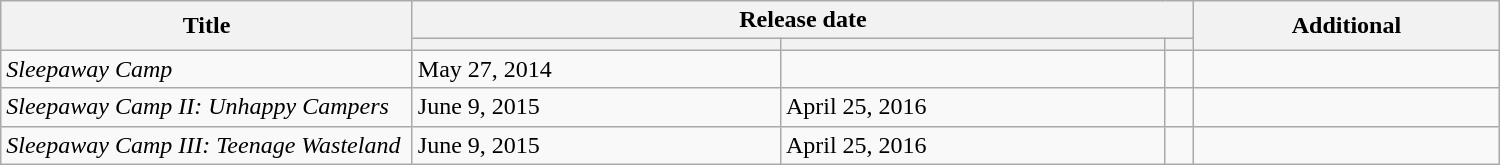<table width="1000" class="wikitable">
<tr>
<th rowspan="2">Title</th>
<th colspan="3">Release date</th>
<th rowspan="2">Additional</th>
</tr>
<tr>
<th></th>
<th></th>
<th></th>
</tr>
<tr>
<td width="267"><em>Sleepaway Camp</em></td>
<td>May 27, 2014</td>
<td></td>
<td></td>
<td><br></td>
</tr>
<tr>
<td><em>Sleepaway Camp II: Unhappy Campers</em></td>
<td>June 9, 2015</td>
<td>April 25, 2016</td>
<td></td>
<td><br></td>
</tr>
<tr>
<td><em>Sleepaway Camp III: Teenage Wasteland</em></td>
<td>June 9, 2015</td>
<td>April 25, 2016</td>
<td></td>
<td><br></td>
</tr>
</table>
